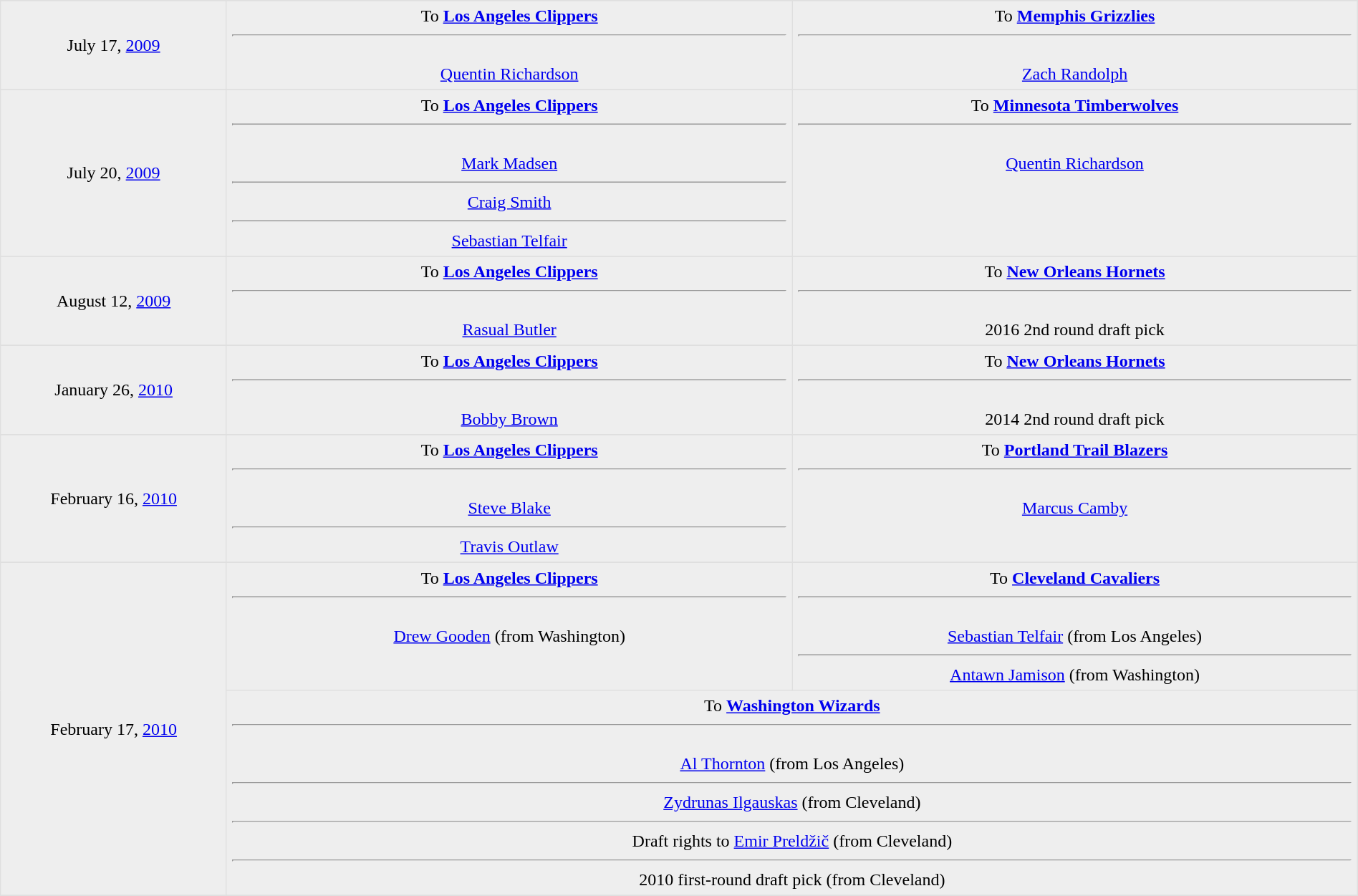<table border=1 style="border-collapse:collapse; text-align: center; width: 100%" bordercolor="#DFDFDF"  cellpadding="5">
<tr>
</tr>
<tr bgcolor="eeeeee">
<td style="width:12%">July 17, <a href='#'>2009</a></td>
<td style="width:30%" valign="top">To <strong><a href='#'>Los Angeles Clippers</a></strong><hr><br><a href='#'>Quentin Richardson</a></td>
<td style="width:30%" valign="top">To <strong><a href='#'>Memphis Grizzlies</a></strong><hr><br><a href='#'>Zach Randolph</a></td>
</tr>
<tr>
</tr>
<tr bgcolor="eeeeee">
<td style="width:12%">July 20, <a href='#'>2009</a></td>
<td style="width:30%" valign="top">To <strong><a href='#'>Los Angeles Clippers</a></strong><hr><br><a href='#'>Mark Madsen</a><hr><a href='#'>Craig Smith</a><hr><a href='#'>Sebastian Telfair</a></td>
<td style="width:30%" valign="top">To <strong><a href='#'>Minnesota Timberwolves</a></strong><hr><br><a href='#'>Quentin Richardson</a></td>
</tr>
<tr>
</tr>
<tr bgcolor="eeeeee">
<td style="width:12%">August 12, <a href='#'>2009</a></td>
<td style="width:30%" valign="top">To <strong><a href='#'>Los Angeles Clippers</a></strong><hr><br><a href='#'>Rasual Butler</a></td>
<td style="width:30%" valign="top">To <strong><a href='#'>New Orleans Hornets</a></strong><hr><br>2016 2nd round draft pick</td>
</tr>
<tr>
</tr>
<tr bgcolor="eeeeee">
<td style="width:12%">January 26, <a href='#'>2010</a></td>
<td style="width:30%" valign="top">To <strong><a href='#'>Los Angeles Clippers</a></strong><hr><br><a href='#'>Bobby Brown</a></td>
<td style="width:30%" valign="top">To <strong><a href='#'>New Orleans Hornets</a></strong><hr><br>2014 2nd round draft pick</td>
</tr>
<tr>
</tr>
<tr bgcolor="eeeeee">
<td style="width:12%">February 16, <a href='#'>2010</a></td>
<td style="width:30%" valign="top">To <strong><a href='#'>Los Angeles Clippers</a></strong><hr><br><a href='#'>Steve Blake</a><hr><a href='#'>Travis Outlaw</a></td>
<td style="width:30%" valign="top">To <strong><a href='#'>Portland Trail Blazers</a></strong><hr><br><a href='#'>Marcus Camby</a></td>
</tr>
<tr>
</tr>
<tr bgcolor="eeeeee">
<td style="width:12%" rowspan=2>February 17, <a href='#'>2010</a></td>
<td style="width:30%" valign="top">To <strong><a href='#'>Los Angeles Clippers</a></strong><hr><br><a href='#'>Drew Gooden</a> (from Washington)</td>
<td style="width:30%" valign="top">To <strong><a href='#'>Cleveland Cavaliers</a></strong><hr><br><a href='#'>Sebastian Telfair</a> (from Los Angeles)<hr><a href='#'>Antawn Jamison</a> (from Washington)</td>
</tr>
<tr bgcolor="eeeeee">
<td colspan="3" style="width:30%; vertical-align:top;">To <strong><a href='#'>Washington Wizards</a></strong><hr><br><a href='#'>Al Thornton</a> (from Los Angeles)<hr><a href='#'>Zydrunas Ilgauskas</a> (from Cleveland)<hr>Draft rights to <a href='#'>Emir Preldžič</a> (from Cleveland)<hr>2010 first-round draft pick (from Cleveland)</td>
</tr>
<tr>
</tr>
</table>
